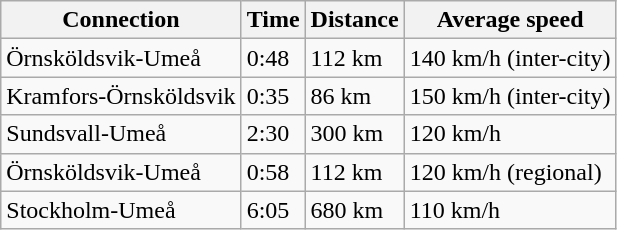<table class="wikitable">
<tr>
<th>Connection</th>
<th>Time</th>
<th>Distance</th>
<th>Average speed</th>
</tr>
<tr>
<td>Örnsköldsvik-Umeå</td>
<td>0:48</td>
<td>112 km</td>
<td>140 km/h (inter-city)</td>
</tr>
<tr>
<td>Kramfors-Örnsköldsvik</td>
<td>0:35</td>
<td>86 km</td>
<td>150 km/h (inter-city)</td>
</tr>
<tr>
<td>Sundsvall-Umeå</td>
<td>2:30</td>
<td>300 km </td>
<td>120 km/h</td>
</tr>
<tr>
<td>Örnsköldsvik-Umeå</td>
<td>0:58</td>
<td>112 km</td>
<td>120 km/h (regional)</td>
</tr>
<tr>
<td>Stockholm-Umeå</td>
<td>6:05</td>
<td>680 km</td>
<td>110 km/h</td>
</tr>
</table>
